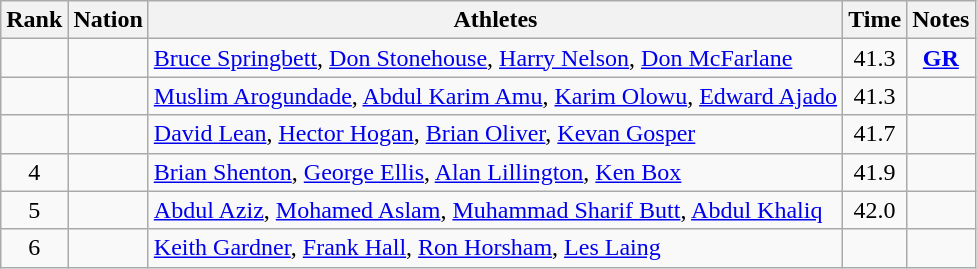<table class="wikitable sortable" style="text-align:center">
<tr>
<th>Rank</th>
<th>Nation</th>
<th>Athletes</th>
<th>Time</th>
<th>Notes</th>
</tr>
<tr>
<td></td>
<td align=left></td>
<td align=left><a href='#'>Bruce Springbett</a>, <a href='#'>Don Stonehouse</a>, <a href='#'>Harry Nelson</a>, <a href='#'>Don McFarlane</a></td>
<td>41.3</td>
<td><strong><a href='#'>GR</a></strong></td>
</tr>
<tr>
<td></td>
<td align=left></td>
<td align=left><a href='#'>Muslim Arogundade</a>, <a href='#'>Abdul Karim Amu</a>, <a href='#'>Karim Olowu</a>, <a href='#'>Edward Ajado</a></td>
<td>41.3</td>
<td></td>
</tr>
<tr>
<td></td>
<td align=left></td>
<td align=left><a href='#'>David Lean</a>, <a href='#'>Hector Hogan</a>, <a href='#'>Brian Oliver</a>, <a href='#'>Kevan Gosper</a></td>
<td>41.7</td>
<td></td>
</tr>
<tr>
<td>4</td>
<td align=left></td>
<td align=left><a href='#'>Brian Shenton</a>, <a href='#'>George Ellis</a>, <a href='#'>Alan Lillington</a>, <a href='#'>Ken Box</a></td>
<td>41.9</td>
<td></td>
</tr>
<tr>
<td>5</td>
<td align=left></td>
<td align=left><a href='#'>Abdul Aziz</a>, <a href='#'>Mohamed Aslam</a>, <a href='#'>Muhammad Sharif Butt</a>, <a href='#'>Abdul Khaliq</a></td>
<td>42.0</td>
<td></td>
</tr>
<tr>
<td>6</td>
<td align=left></td>
<td align=left><a href='#'>Keith Gardner</a>, <a href='#'>Frank Hall</a>, <a href='#'>Ron Horsham</a>, <a href='#'>Les Laing</a></td>
<td></td>
<td></td>
</tr>
</table>
